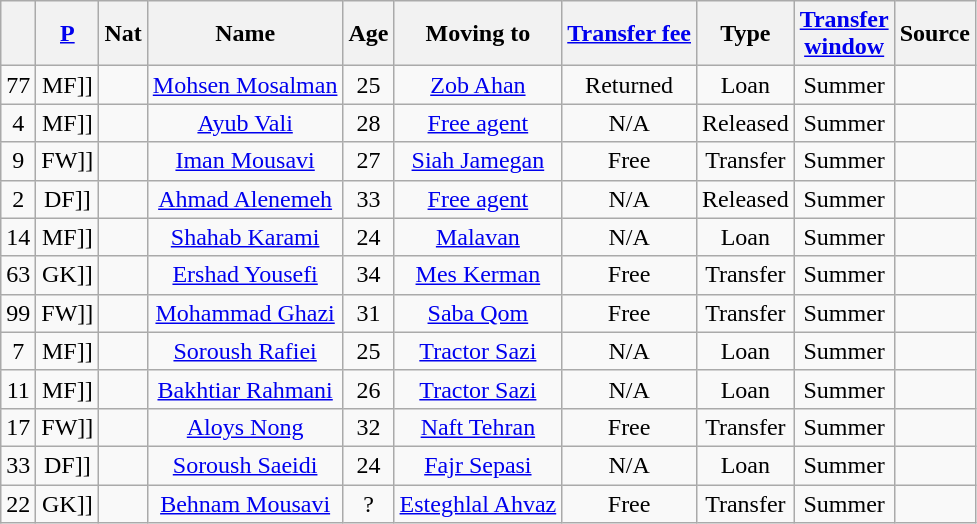<table class="wikitable sortable " style="text-align:center">
<tr>
<th></th>
<th><a href='#'>P</a></th>
<th>Nat</th>
<th>Name</th>
<th>Age</th>
<th>Moving to</th>
<th><a href='#'>Transfer fee</a></th>
<th>Type</th>
<th><a href='#'>Transfer<br>window</a></th>
<th>Source</th>
</tr>
<tr>
<td>77</td>
<td [[>MF]]</td>
<td></td>
<td><a href='#'>Mohsen Mosalman</a></td>
<td>25</td>
<td><a href='#'>Zob Ahan</a></td>
<td>Returned</td>
<td>Loan</td>
<td>Summer</td>
<td></td>
</tr>
<tr>
<td>4</td>
<td [[>MF]]</td>
<td></td>
<td><a href='#'>Ayub Vali</a></td>
<td>28</td>
<td><a href='#'>Free agent</a></td>
<td>N/A</td>
<td>Released</td>
<td>Summer</td>
<td></td>
</tr>
<tr>
<td>9</td>
<td [[>FW]]</td>
<td></td>
<td><a href='#'>Iman Mousavi</a></td>
<td>27</td>
<td><a href='#'>Siah Jamegan</a></td>
<td>Free</td>
<td>Transfer</td>
<td>Summer</td>
<td></td>
</tr>
<tr>
<td>2</td>
<td [[>DF]]</td>
<td></td>
<td><a href='#'>Ahmad Alenemeh</a></td>
<td>33</td>
<td><a href='#'>Free agent</a></td>
<td>N/A</td>
<td>Released</td>
<td>Summer</td>
<td></td>
</tr>
<tr>
<td>14</td>
<td [[>MF]]</td>
<td></td>
<td><a href='#'>Shahab Karami</a></td>
<td>24</td>
<td><a href='#'>Malavan</a></td>
<td>N/A</td>
<td>Loan</td>
<td>Summer</td>
<td></td>
</tr>
<tr>
<td>63</td>
<td [[>GK]]</td>
<td></td>
<td><a href='#'>Ershad Yousefi</a></td>
<td>34</td>
<td><a href='#'>Mes Kerman</a></td>
<td>Free</td>
<td>Transfer</td>
<td>Summer</td>
<td></td>
</tr>
<tr>
<td>99</td>
<td [[>FW]]</td>
<td></td>
<td><a href='#'>Mohammad Ghazi</a></td>
<td>31</td>
<td><a href='#'>Saba Qom</a></td>
<td>Free</td>
<td>Transfer</td>
<td>Summer</td>
<td></td>
</tr>
<tr>
<td>7</td>
<td [[>MF]]</td>
<td></td>
<td><a href='#'>Soroush Rafiei</a></td>
<td>25</td>
<td><a href='#'>Tractor Sazi</a></td>
<td>N/A</td>
<td>Loan</td>
<td>Summer</td>
<td></td>
</tr>
<tr>
<td>11</td>
<td [[>MF]]</td>
<td></td>
<td><a href='#'>Bakhtiar Rahmani</a></td>
<td>26</td>
<td><a href='#'>Tractor Sazi</a></td>
<td>N/A</td>
<td>Loan</td>
<td>Summer</td>
<td></td>
</tr>
<tr>
<td>17</td>
<td [[>FW]]</td>
<td></td>
<td><a href='#'>Aloys Nong</a></td>
<td>32</td>
<td><a href='#'>Naft Tehran</a></td>
<td>Free</td>
<td>Transfer</td>
<td>Summer</td>
<td></td>
</tr>
<tr>
<td>33</td>
<td [[>DF]]</td>
<td></td>
<td><a href='#'>Soroush Saeidi</a></td>
<td>24</td>
<td><a href='#'>Fajr Sepasi</a></td>
<td>N/A</td>
<td>Loan</td>
<td>Summer</td>
<td></td>
</tr>
<tr>
<td>22</td>
<td [[>GK]]</td>
<td></td>
<td><a href='#'>Behnam Mousavi</a></td>
<td>?</td>
<td><a href='#'>Esteghlal Ahvaz</a></td>
<td>Free</td>
<td>Transfer</td>
<td>Summer</td>
<td></td>
</tr>
</table>
